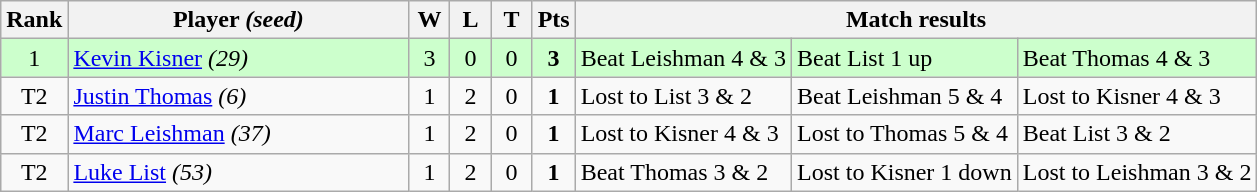<table class="wikitable" style="text-align:center">
<tr>
<th width="20">Rank</th>
<th width="220">Player <em>(seed)</em></th>
<th width="20">W</th>
<th width="20">L</th>
<th width="20">T</th>
<th width="20">Pts</th>
<th colspan=3>Match results</th>
</tr>
<tr style="background:#cfc">
<td>1</td>
<td align=left> <a href='#'>Kevin Kisner</a> <em>(29)</em></td>
<td>3</td>
<td>0</td>
<td>0</td>
<td><strong>3</strong></td>
<td align=left>Beat Leishman 4 & 3</td>
<td align=left>Beat List 1 up</td>
<td align=left>Beat Thomas 4 & 3</td>
</tr>
<tr>
<td>T2</td>
<td align=left> <a href='#'>Justin Thomas</a> <em>(6)</em></td>
<td>1</td>
<td>2</td>
<td>0</td>
<td><strong>1</strong></td>
<td align=left>Lost to List 3 & 2</td>
<td align=left>Beat Leishman 5 & 4</td>
<td align=left>Lost to Kisner 4 & 3</td>
</tr>
<tr>
<td>T2</td>
<td align=left> <a href='#'>Marc Leishman</a> <em>(37)</em></td>
<td>1</td>
<td>2</td>
<td>0</td>
<td><strong>1</strong></td>
<td align=left>Lost to Kisner 4 & 3</td>
<td align=left>Lost to Thomas 5 & 4</td>
<td align=left>Beat List 3 & 2</td>
</tr>
<tr>
<td>T2</td>
<td align=left> <a href='#'>Luke List</a> <em>(53)</em></td>
<td>1</td>
<td>2</td>
<td>0</td>
<td><strong>1</strong></td>
<td align=left>Beat Thomas 3 & 2</td>
<td align=left>Lost to Kisner 1 down</td>
<td align=left>Lost to Leishman 3 & 2</td>
</tr>
</table>
